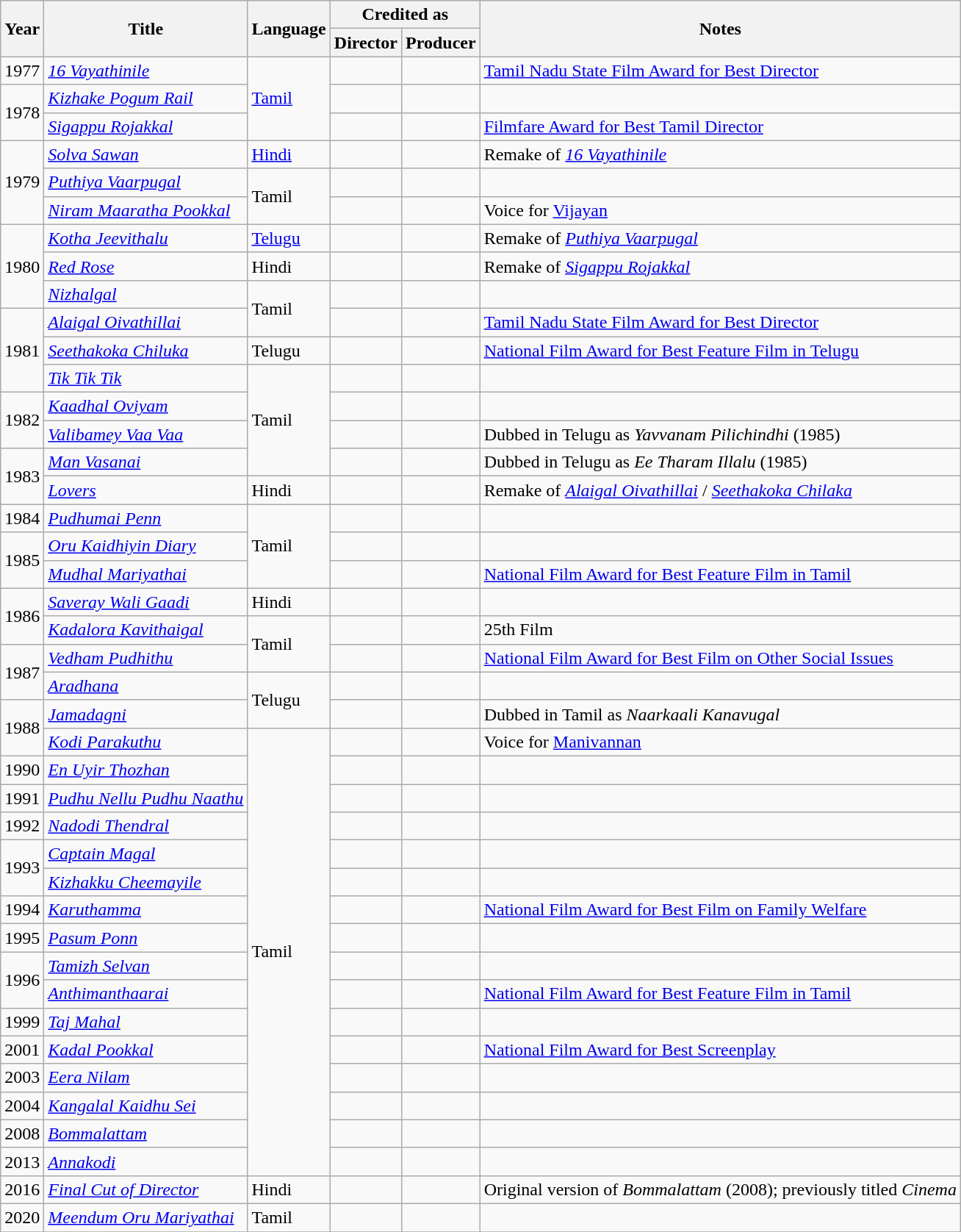<table class="wikitable sortable">
<tr>
<th rowspan="2">Year</th>
<th rowspan="2">Title</th>
<th rowspan="2">Language</th>
<th colspan="2">Credited as</th>
<th rowspan="2">Notes</th>
</tr>
<tr>
<th>Director</th>
<th>Producer</th>
</tr>
<tr>
<td>1977</td>
<td><em><a href='#'>16 Vayathinile</a></em></td>
<td rowspan="3"><a href='#'>Tamil</a></td>
<td style="text-align:center;"></td>
<td style="text-align:center;"></td>
<td><a href='#'>Tamil Nadu State Film Award for Best Director</a></td>
</tr>
<tr>
<td rowspan="2">1978</td>
<td><em><a href='#'>Kizhake Pogum Rail</a></em></td>
<td style="text-align:center;"></td>
<td style="text-align:center;"></td>
<td></td>
</tr>
<tr>
<td><em><a href='#'>Sigappu Rojakkal</a></em></td>
<td style="text-align:center;"></td>
<td style="text-align:center;"></td>
<td><a href='#'>Filmfare Award for Best Tamil Director</a></td>
</tr>
<tr>
<td rowspan="3">1979</td>
<td><em><a href='#'>Solva Sawan</a></em></td>
<td><a href='#'>Hindi</a></td>
<td style="text-align:center;"></td>
<td style="text-align:center;"></td>
<td>Remake of <em><a href='#'>16 Vayathinile</a></em></td>
</tr>
<tr>
<td><em><a href='#'>Puthiya Vaarpugal</a></em></td>
<td rowspan="2">Tamil</td>
<td style="text-align:center;"></td>
<td style="text-align:center;"></td>
<td></td>
</tr>
<tr>
<td><em><a href='#'>Niram Maaratha Pookkal</a></em></td>
<td style="text-align:center;"></td>
<td style="text-align:center;"></td>
<td>Voice for <a href='#'>Vijayan</a></td>
</tr>
<tr>
<td rowspan="3">1980</td>
<td><em><a href='#'>Kotha Jeevithalu</a></em></td>
<td><a href='#'>Telugu</a></td>
<td style="text-align:center;"></td>
<td style="text-align:center;"></td>
<td>Remake of  <em><a href='#'>Puthiya Vaarpugal</a></em></td>
</tr>
<tr>
<td><em><a href='#'>Red Rose</a></em></td>
<td>Hindi</td>
<td style="text-align:center;"></td>
<td style="text-align:center;"></td>
<td>Remake of <em><a href='#'>Sigappu Rojakkal</a></em></td>
</tr>
<tr>
<td><em><a href='#'>Nizhalgal</a></em></td>
<td rowspan="2">Tamil</td>
<td style="text-align:center;"></td>
<td style="text-align:center;"></td>
<td></td>
</tr>
<tr>
<td rowspan="3">1981</td>
<td><em><a href='#'>Alaigal Oivathillai</a></em></td>
<td style="text-align:center;"></td>
<td style="text-align:center;"></td>
<td><a href='#'>Tamil Nadu State Film Award for Best Director</a></td>
</tr>
<tr>
<td><em><a href='#'>Seethakoka Chiluka</a></em></td>
<td>Telugu</td>
<td style="text-align:center;"></td>
<td style="text-align:center;"></td>
<td><a href='#'>National Film Award for Best Feature Film in Telugu</a></td>
</tr>
<tr>
<td><em><a href='#'>Tik Tik Tik</a></em></td>
<td rowspan="4">Tamil</td>
<td style="text-align:center;"></td>
<td style="text-align:center;"></td>
<td></td>
</tr>
<tr>
<td rowspan="2">1982</td>
<td><em><a href='#'>Kaadhal Oviyam</a></em></td>
<td style="text-align:center;"></td>
<td style="text-align:center;"></td>
<td></td>
</tr>
<tr>
<td><em><a href='#'>Valibamey Vaa Vaa</a></em></td>
<td style="text-align:center;"></td>
<td style="text-align:center;"></td>
<td>Dubbed in Telugu as <em>Yavvanam Pilichindhi</em> (1985)</td>
</tr>
<tr>
<td rowspan="2">1983</td>
<td><em><a href='#'>Man Vasanai</a></em></td>
<td style="text-align:center;"></td>
<td style="text-align:center;"></td>
<td>Dubbed in Telugu as <em>Ee Tharam Illalu</em> (1985)</td>
</tr>
<tr>
<td><em><a href='#'>Lovers</a></em></td>
<td>Hindi</td>
<td style="text-align:center;"></td>
<td style="text-align:center;"></td>
<td>Remake of <em><a href='#'>Alaigal Oivathillai</a></em> / <em><a href='#'>Seethakoka Chilaka</a></em></td>
</tr>
<tr>
<td>1984</td>
<td><em><a href='#'>Pudhumai Penn</a></em></td>
<td rowspan="3">Tamil</td>
<td style="text-align:center;"></td>
<td style="text-align:center;"></td>
<td></td>
</tr>
<tr>
<td rowspan="2">1985</td>
<td><em><a href='#'>Oru Kaidhiyin Diary</a></em></td>
<td style="text-align:center;"></td>
<td style="text-align:center;"></td>
<td></td>
</tr>
<tr>
<td><em><a href='#'>Mudhal Mariyathai</a></em></td>
<td style="text-align:center;"></td>
<td style="text-align:center;"></td>
<td><a href='#'>National Film Award for Best Feature Film in Tamil</a></td>
</tr>
<tr>
<td rowspan="2">1986</td>
<td><em><a href='#'>Saveray Wali Gaadi</a></em></td>
<td>Hindi</td>
<td style="text-align:center;"></td>
<td style="text-align:center;"></td>
<td></td>
</tr>
<tr>
<td><em><a href='#'>Kadalora Kavithaigal</a></em></td>
<td rowspan="2">Tamil</td>
<td style="text-align:center;"></td>
<td style="text-align:center;"></td>
<td>25th Film</td>
</tr>
<tr>
<td rowspan="2">1987</td>
<td><em><a href='#'>Vedham Pudhithu</a></em></td>
<td style="text-align:center;"></td>
<td style="text-align:center;"></td>
<td><a href='#'>National Film Award for Best Film on Other Social Issues</a></td>
</tr>
<tr>
<td><em><a href='#'>Aradhana</a></em></td>
<td rowspan="2">Telugu</td>
<td style="text-align:center;"></td>
<td style="text-align:center;"></td>
<td></td>
</tr>
<tr>
<td rowspan="2">1988</td>
<td><em><a href='#'>Jamadagni</a></em></td>
<td style="text-align:center;"></td>
<td style="text-align:center;"></td>
<td>Dubbed in Tamil as <em>Naarkaali Kanavugal</em></td>
</tr>
<tr>
<td><em><a href='#'>Kodi Parakuthu</a></em></td>
<td rowspan="16">Tamil</td>
<td style="text-align:center;"></td>
<td style="text-align:center;"></td>
<td>Voice for <a href='#'>Manivannan</a></td>
</tr>
<tr>
<td>1990</td>
<td><em><a href='#'>En Uyir Thozhan</a></em></td>
<td style="text-align:center;"></td>
<td style="text-align:center;"></td>
<td></td>
</tr>
<tr>
<td>1991</td>
<td><em><a href='#'>Pudhu Nellu Pudhu Naathu</a></em></td>
<td style="text-align:center;"></td>
<td style="text-align:center;"></td>
<td></td>
</tr>
<tr>
<td>1992</td>
<td><em><a href='#'>Nadodi Thendral</a></em></td>
<td style="text-align:center;"></td>
<td style="text-align:center;"></td>
<td></td>
</tr>
<tr>
<td rowspan="2">1993</td>
<td><em><a href='#'>Captain Magal</a></em></td>
<td style="text-align:center;"></td>
<td style="text-align:center;"></td>
<td></td>
</tr>
<tr>
<td><em><a href='#'>Kizhakku Cheemayile</a></em></td>
<td style="text-align:center;"></td>
<td style="text-align:center;"></td>
<td></td>
</tr>
<tr>
<td>1994</td>
<td><em><a href='#'>Karuthamma</a></em></td>
<td style="text-align:center;"></td>
<td style="text-align:center;"></td>
<td><a href='#'>National Film Award for Best Film on Family Welfare</a></td>
</tr>
<tr>
<td>1995</td>
<td><em><a href='#'>Pasum Ponn</a></em></td>
<td style="text-align:center;"></td>
<td style="text-align:center;"></td>
<td></td>
</tr>
<tr>
<td rowspan="2">1996</td>
<td><em><a href='#'>Tamizh Selvan</a></em></td>
<td style="text-align:center;"></td>
<td style="text-align:center;"></td>
<td></td>
</tr>
<tr>
<td><em><a href='#'>Anthimanthaarai</a></em></td>
<td style="text-align:center;"></td>
<td style="text-align:center;"></td>
<td><a href='#'>National Film Award for Best Feature Film in Tamil</a></td>
</tr>
<tr>
<td>1999</td>
<td><em><a href='#'>Taj Mahal</a></em></td>
<td style="text-align:center;"></td>
<td style="text-align:center;"></td>
<td></td>
</tr>
<tr>
<td>2001</td>
<td><em><a href='#'>Kadal Pookkal</a></em></td>
<td style="text-align:center;"></td>
<td style="text-align:center;"></td>
<td><a href='#'>National Film Award for Best Screenplay</a></td>
</tr>
<tr>
<td>2003</td>
<td><em><a href='#'>Eera Nilam</a></em></td>
<td style="text-align:center;"></td>
<td style="text-align:center;"></td>
<td></td>
</tr>
<tr>
<td>2004</td>
<td><em><a href='#'>Kangalal Kaidhu Sei</a></em></td>
<td style="text-align:center;"></td>
<td style="text-align:center;"></td>
<td></td>
</tr>
<tr>
<td>2008</td>
<td><em><a href='#'>Bommalattam</a></em></td>
<td style="text-align:center;"></td>
<td style="text-align:center;"></td>
<td></td>
</tr>
<tr>
<td>2013</td>
<td><em><a href='#'>Annakodi</a></em></td>
<td style="text-align:center;"></td>
<td style="text-align:center;"></td>
<td></td>
</tr>
<tr>
<td>2016</td>
<td><em><a href='#'>Final Cut of Director</a></em></td>
<td>Hindi</td>
<td style="text-align:center;"></td>
<td style="text-align:center;"></td>
<td>Original version of <em>Bommalattam</em> (2008); previously titled <em>Cinema</em></td>
</tr>
<tr>
<td>2020</td>
<td><em><a href='#'>Meendum Oru Mariyathai</a></em></td>
<td>Tamil</td>
<td style="text-align:center;"></td>
<td style="text-align:center;"></td>
<td></td>
</tr>
<tr>
</tr>
</table>
